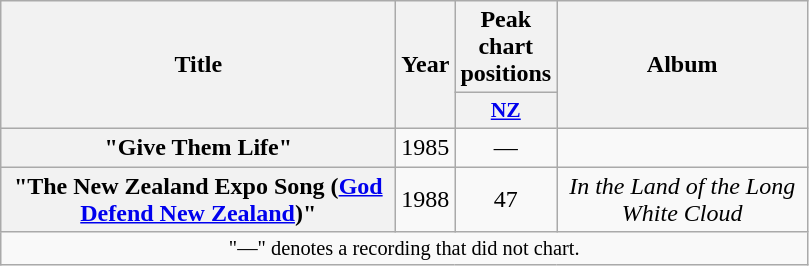<table class="wikitable plainrowheaders" style="text-align:center;">
<tr>
<th scope="col" rowspan="2" style="width:16em;">Title</th>
<th scope="col" rowspan="2" style="width:1em;">Year</th>
<th scope="col" colspan="1">Peak chart positions</th>
<th scope="col" rowspan="2" style="width:10em;">Album</th>
</tr>
<tr>
<th scope="col" style="width:3em;font-size:90%;"><a href='#'>NZ</a><br></th>
</tr>
<tr>
<th scope="row">"Give Them Life"<br></th>
<td>1985</td>
<td>—</td>
<td></td>
</tr>
<tr>
<th scope="row">"The New Zealand Expo Song (<a href='#'>God Defend New Zealand</a>)"<br></th>
<td>1988</td>
<td>47</td>
<td><em>In the Land of the Long White Cloud</em></td>
</tr>
<tr>
<td colspan="8" style="font-size:85%;">"—" denotes a recording that did not chart.</td>
</tr>
</table>
